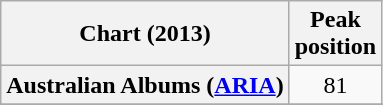<table class="wikitable sortable plainrowheaders" style="text-align:center">
<tr>
<th scope="col">Chart (2013)</th>
<th scope="col">Peak<br>position</th>
</tr>
<tr>
<th scope="row">Australian Albums (<a href='#'>ARIA</a>)</th>
<td align="center">81</td>
</tr>
<tr>
</tr>
<tr>
</tr>
<tr>
</tr>
<tr>
</tr>
<tr>
</tr>
<tr>
</tr>
<tr>
</tr>
<tr>
</tr>
<tr>
</tr>
<tr>
</tr>
<tr>
</tr>
<tr>
</tr>
<tr>
</tr>
<tr>
</tr>
<tr>
</tr>
</table>
